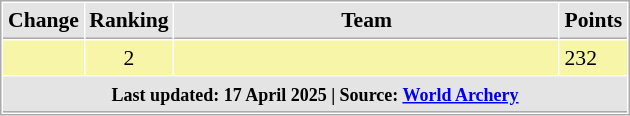<table cellspacing="1" cellpadding="3" style="border:1px solid #aaa; font-size:90%; float: left; margin-left: 1em;">
<tr style="background:#e4e4e4;">
<th style="border-bottom:1px solid #aaa; width:10px;">Change</th>
<th style="border-bottom:1px solid #aaa; width:10px;">Ranking</th>
<th style="border-bottom:1px solid #aaa; width:250px;">Team</th>
<th style="border-bottom:1px solid #aaa; width:30px;">Points</th>
</tr>
<tr style="background:#f7f6a8">
<td style="text-align:center;"></td>
<td style="text-align:center;">2</td>
<td></td>
<td>232</td>
</tr>
<tr style="background:#e4e4e4;">
<th colspan=4 style="border-bottom:1px solid #aaa; width:10px;"><small>Last updated: 17 April 2025 | Source: <a href='#'>World Archery</a></small></th>
</tr>
</table>
